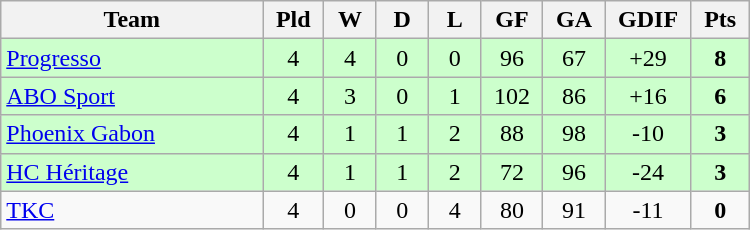<table class=wikitable style="text-align:center" width=500>
<tr>
<th width=25%>Team</th>
<th width=5%>Pld</th>
<th width=5%>W</th>
<th width=5%>D</th>
<th width=5%>L</th>
<th width=5%>GF</th>
<th width=5%>GA</th>
<th width=5%>GDIF</th>
<th width=5%>Pts</th>
</tr>
<tr bgcolor=#ccffcc>
<td align="left"> <a href='#'>Progresso</a></td>
<td>4</td>
<td>4</td>
<td>0</td>
<td>0</td>
<td>96</td>
<td>67</td>
<td>+29</td>
<td><strong>8</strong></td>
</tr>
<tr bgcolor=#ccffcc>
<td align="left"> <a href='#'>ABO Sport</a></td>
<td>4</td>
<td>3</td>
<td>0</td>
<td>1</td>
<td>102</td>
<td>86</td>
<td>+16</td>
<td><strong>6</strong></td>
</tr>
<tr bgcolor=#ccffcc>
<td align="left"> <a href='#'>Phoenix Gabon</a></td>
<td>4</td>
<td>1</td>
<td>1</td>
<td>2</td>
<td>88</td>
<td>98</td>
<td>-10</td>
<td><strong>3</strong></td>
</tr>
<tr bgcolor=#ccffcc>
<td align="left"> <a href='#'>HC Héritage</a></td>
<td>4</td>
<td>1</td>
<td>1</td>
<td>2</td>
<td>72</td>
<td>96</td>
<td>-24</td>
<td><strong>3</strong></td>
</tr>
<tr>
<td align="left"> <a href='#'>TKC</a></td>
<td>4</td>
<td>0</td>
<td>0</td>
<td>4</td>
<td>80</td>
<td>91</td>
<td>-11</td>
<td><strong>0</strong></td>
</tr>
</table>
